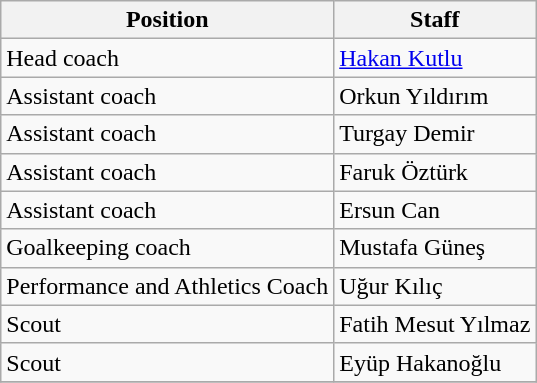<table class="wikitable sortable" style="text-align: left">
<tr>
<th>Position</th>
<th>Staff</th>
</tr>
<tr>
<td style="text-align:left">Head coach</td>
<td> <a href='#'>Hakan Kutlu</a></td>
</tr>
<tr>
<td style="text-align:left">Assistant coach</td>
<td> Orkun Yıldırım</td>
</tr>
<tr>
<td style="text-align:left">Assistant coach</td>
<td> Turgay Demir</td>
</tr>
<tr>
<td style="text-align:left">Assistant coach</td>
<td> Faruk Öztürk</td>
</tr>
<tr>
<td style="text-align:left">Assistant coach</td>
<td> Ersun Can</td>
</tr>
<tr>
<td style="text-align:left">Goalkeeping coach</td>
<td> Mustafa Güneş</td>
</tr>
<tr>
<td style="text-align:left">Performance and Athletics Coach</td>
<td> Uğur Kılıç</td>
</tr>
<tr>
<td style="text-align:left">Scout</td>
<td> Fatih Mesut Yılmaz</td>
</tr>
<tr>
<td style="text-align:left">Scout</td>
<td> Eyüp Hakanoğlu</td>
</tr>
<tr>
</tr>
</table>
